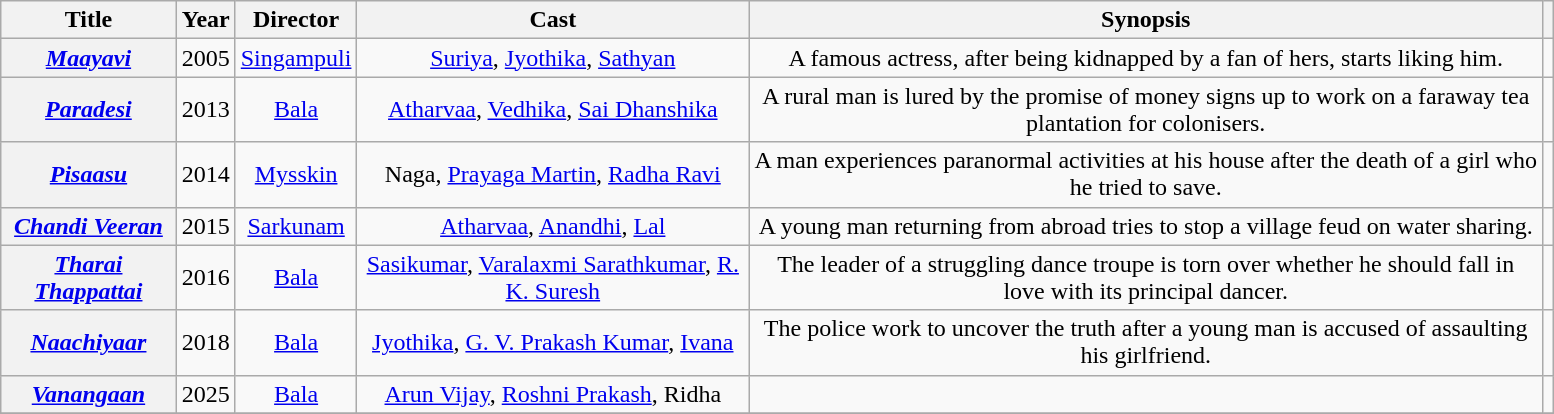<table class="wikitable plainrowheaders sortable" style="width: 82%; text-align: center;">
<tr>
<th scope="col">Title</th>
<th scope="col">Year</th>
<th scope="col">Director</th>
<th scope="col">Cast</th>
<th scope="col" class="unsortable">Synopsis</th>
<th scope="col" class="unsortable"></th>
</tr>
<tr>
<th scope="row"><em><a href='#'>Maayavi</a></em></th>
<td>2005</td>
<td><a href='#'>Singampuli</a></td>
<td><a href='#'>Suriya</a>, <a href='#'>Jyothika</a>, <a href='#'>Sathyan</a></td>
<td>A famous actress, after being kidnapped by a fan of hers, starts liking him.</td>
<td></td>
</tr>
<tr>
<th scope="row"><em><a href='#'>Paradesi</a></em></th>
<td>2013</td>
<td><a href='#'>Bala</a></td>
<td><a href='#'>Atharvaa</a>, <a href='#'>Vedhika</a>, <a href='#'>Sai Dhanshika</a></td>
<td>A rural man is lured by the promise of money signs up to work on a faraway tea plantation for colonisers.</td>
<td></td>
</tr>
<tr>
<th scope="row"><em><a href='#'>Pisaasu</a></em></th>
<td>2014</td>
<td><a href='#'>Mysskin</a></td>
<td>Naga, <a href='#'>Prayaga Martin</a>, <a href='#'>Radha Ravi</a></td>
<td>A man experiences paranormal activities at his house after the death of a girl who he tried to save.</td>
<td></td>
</tr>
<tr>
<th scope="row"><em><a href='#'>Chandi Veeran</a></em></th>
<td>2015</td>
<td><a href='#'>Sarkunam</a></td>
<td><a href='#'>Atharvaa</a>, <a href='#'>Anandhi</a>, <a href='#'>Lal</a></td>
<td>A young man returning from abroad tries to stop a village feud on water sharing.</td>
<td></td>
</tr>
<tr>
<th scope="row"><em><a href='#'>Tharai Thappattai</a></em></th>
<td>2016</td>
<td><a href='#'>Bala</a></td>
<td><a href='#'>Sasikumar</a>, <a href='#'>Varalaxmi Sarathkumar</a>, <a href='#'>R. K. Suresh</a></td>
<td>The leader of a struggling dance troupe is torn over whether he should fall in love with its principal dancer.</td>
<td></td>
</tr>
<tr>
<th scope="row"><em><a href='#'>Naachiyaar</a></em></th>
<td>2018</td>
<td><a href='#'>Bala</a></td>
<td><a href='#'>Jyothika</a>, <a href='#'>G. V. Prakash Kumar</a>, <a href='#'>Ivana</a></td>
<td>The police work to uncover the truth after a young man is accused of assaulting his girlfriend.</td>
<td></td>
</tr>
<tr>
<th scope="row"><em><a href='#'>Vanangaan</a></em></th>
<td>2025</td>
<td><a href='#'>Bala</a></td>
<td><a href='#'>Arun Vijay</a>, <a href='#'>Roshni Prakash</a>, Ridha</td>
<td></td>
<td></td>
</tr>
<tr>
</tr>
</table>
